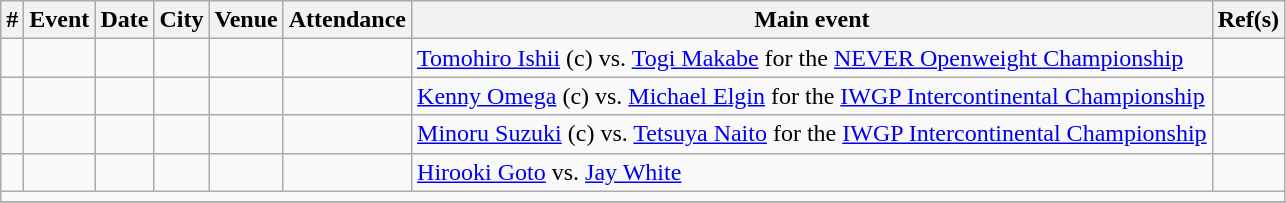<table class="wikitable sortable" align="center">
<tr>
<th>#</th>
<th>Event</th>
<th>Date</th>
<th>City</th>
<th>Venue</th>
<th>Attendance</th>
<th>Main event</th>
<th>Ref(s)</th>
</tr>
<tr>
<td></td>
<td></td>
<td></td>
<td></td>
<td></td>
<td></td>
<td align="left"><a href='#'>Tomohiro Ishii</a> (c) vs. <a href='#'>Togi Makabe</a> for the <a href='#'>NEVER Openweight Championship</a></td>
<td></td>
</tr>
<tr>
<td></td>
<td></td>
<td></td>
<td></td>
<td></td>
<td></td>
<td align="left"><a href='#'>Kenny Omega</a> (c) vs. <a href='#'>Michael Elgin</a> for the <a href='#'>IWGP Intercontinental Championship</a></td>
<td></td>
</tr>
<tr>
<td></td>
<td></td>
<td></td>
<td></td>
<td></td>
<td></td>
<td align="left"><a href='#'>Minoru Suzuki</a> (c) vs. <a href='#'>Tetsuya Naito</a> for the <a href='#'>IWGP Intercontinental Championship</a></td>
<td></td>
</tr>
<tr>
<td></td>
<td></td>
<td></td>
<td></td>
<td></td>
<td></td>
<td align="left"><a href='#'>Hirooki Goto</a> vs. <a href='#'>Jay White</a></td>
<td></td>
</tr>
<tr>
<td colspan="8"></td>
</tr>
<tr>
</tr>
</table>
